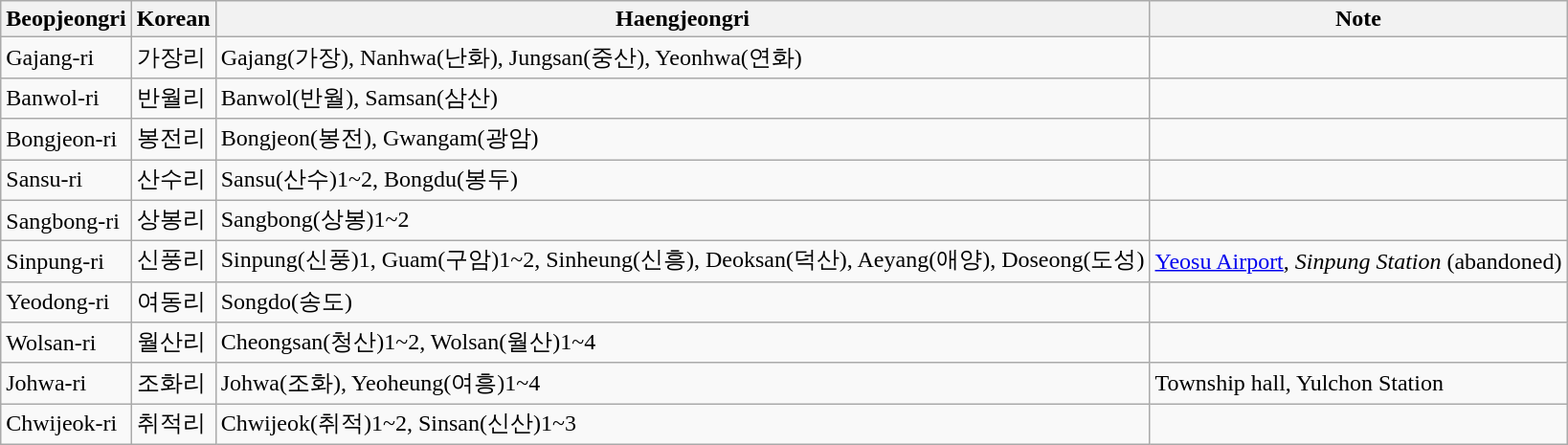<table class="wikitable">
<tr>
<th>Beopjeongri</th>
<th>Korean</th>
<th>Haengjeongri</th>
<th>Note</th>
</tr>
<tr>
<td>Gajang-ri</td>
<td>가장리</td>
<td>Gajang(가장), Nanhwa(난화), Jungsan(중산), Yeonhwa(연화)</td>
<td></td>
</tr>
<tr>
<td>Banwol-ri</td>
<td>반월리</td>
<td>Banwol(반월), Samsan(삼산)</td>
<td></td>
</tr>
<tr>
<td>Bongjeon-ri</td>
<td>봉전리</td>
<td>Bongjeon(봉전), Gwangam(광암)</td>
<td></td>
</tr>
<tr>
<td>Sansu-ri</td>
<td>산수리</td>
<td>Sansu(산수)1~2, Bongdu(봉두)</td>
<td></td>
</tr>
<tr>
<td>Sangbong-ri</td>
<td>상봉리</td>
<td>Sangbong(상봉)1~2</td>
<td></td>
</tr>
<tr>
<td>Sinpung-ri</td>
<td>신풍리</td>
<td>Sinpung(신풍)1, Guam(구암)1~2, Sinheung(신흥), Deoksan(덕산), Aeyang(애양), Doseong(도성)</td>
<td><a href='#'>Yeosu Airport</a>, <em>Sinpung Station</em> (abandoned)</td>
</tr>
<tr>
<td>Yeodong-ri</td>
<td>여동리</td>
<td>Songdo(송도)</td>
<td></td>
</tr>
<tr>
<td>Wolsan-ri</td>
<td>월산리</td>
<td>Cheongsan(청산)1~2, Wolsan(월산)1~4</td>
<td></td>
</tr>
<tr>
<td>Johwa-ri</td>
<td>조화리</td>
<td>Johwa(조화), Yeoheung(여흥)1~4</td>
<td>Township hall, Yulchon Station</td>
</tr>
<tr>
<td>Chwijeok-ri</td>
<td>취적리</td>
<td>Chwijeok(취적)1~2, Sinsan(신산)1~3</td>
<td></td>
</tr>
</table>
